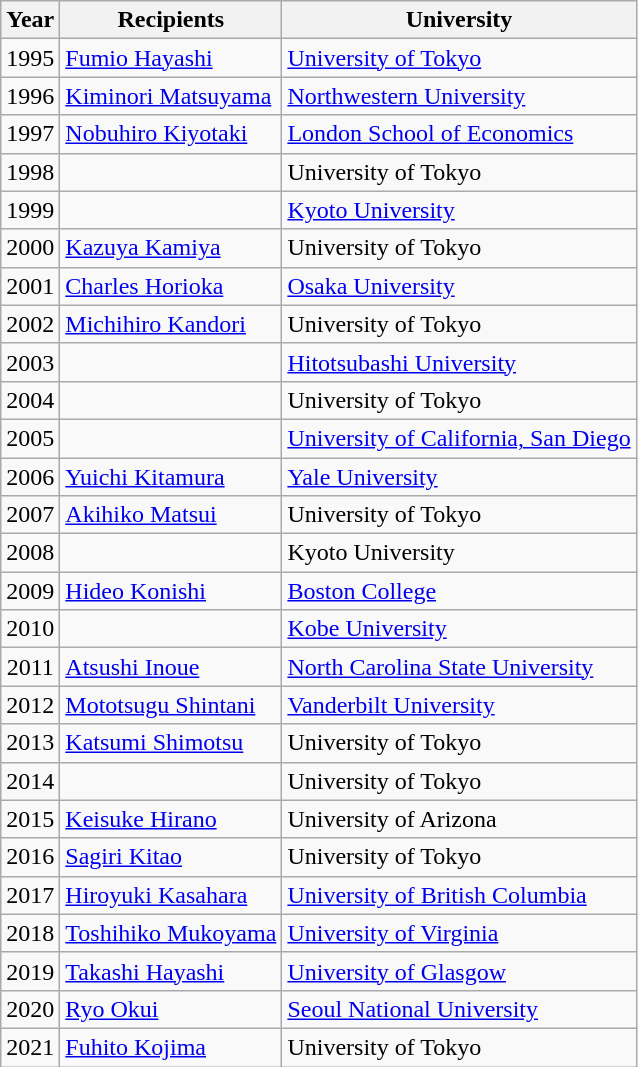<table class="wikitable sortable">
<tr>
<th>Year</th>
<th>Recipients</th>
<th>University</th>
</tr>
<tr>
<td align="center">1995</td>
<td><a href='#'>Fumio Hayashi</a></td>
<td><a href='#'>University of Tokyo</a></td>
</tr>
<tr>
<td align="center">1996</td>
<td><a href='#'>Kiminori Matsuyama</a></td>
<td><a href='#'>Northwestern University</a></td>
</tr>
<tr>
<td align="center">1997</td>
<td><a href='#'>Nobuhiro Kiyotaki</a></td>
<td><a href='#'>London School of Economics</a></td>
</tr>
<tr>
<td align="center">1998</td>
<td></td>
<td>University of Tokyo</td>
</tr>
<tr>
<td align="center">1999</td>
<td></td>
<td><a href='#'>Kyoto University</a></td>
</tr>
<tr>
<td align="center">2000</td>
<td><a href='#'>Kazuya Kamiya</a></td>
<td>University of Tokyo</td>
</tr>
<tr>
<td align="center">2001</td>
<td><a href='#'>Charles Horioka</a></td>
<td><a href='#'>Osaka University</a></td>
</tr>
<tr>
<td align="center">2002</td>
<td><a href='#'>Michihiro Kandori</a></td>
<td>University of Tokyo</td>
</tr>
<tr>
<td align="center">2003</td>
<td></td>
<td><a href='#'>Hitotsubashi University</a></td>
</tr>
<tr>
<td align="center">2004</td>
<td></td>
<td>University of Tokyo</td>
</tr>
<tr>
<td align="center">2005</td>
<td></td>
<td><a href='#'>University of California, San Diego</a></td>
</tr>
<tr>
<td align="center">2006</td>
<td><a href='#'>Yuichi Kitamura</a></td>
<td><a href='#'>Yale University</a></td>
</tr>
<tr>
<td align="center">2007</td>
<td><a href='#'>Akihiko Matsui</a></td>
<td>University of Tokyo</td>
</tr>
<tr>
<td align="center">2008</td>
<td></td>
<td>Kyoto University</td>
</tr>
<tr>
<td align="center">2009</td>
<td><a href='#'>Hideo Konishi</a></td>
<td><a href='#'>Boston College</a></td>
</tr>
<tr>
<td align="center">2010</td>
<td></td>
<td><a href='#'>Kobe University</a></td>
</tr>
<tr>
<td align="center">2011</td>
<td><a href='#'>Atsushi Inoue</a></td>
<td><a href='#'>North Carolina State University</a></td>
</tr>
<tr>
<td align="center">2012</td>
<td><a href='#'>Mototsugu Shintani</a></td>
<td><a href='#'>Vanderbilt University</a></td>
</tr>
<tr>
<td align="center">2013</td>
<td><a href='#'>Katsumi Shimotsu</a></td>
<td>University of Tokyo</td>
</tr>
<tr>
<td align="center">2014</td>
<td></td>
<td>University of Tokyo</td>
</tr>
<tr>
<td align="center">2015</td>
<td><a href='#'>Keisuke Hirano</a></td>
<td>University of Arizona</td>
</tr>
<tr>
<td align="center">2016</td>
<td><a href='#'>Sagiri Kitao</a></td>
<td>University of Tokyo</td>
</tr>
<tr>
<td align="center">2017</td>
<td><a href='#'>Hiroyuki Kasahara</a></td>
<td><a href='#'>University of British Columbia</a></td>
</tr>
<tr>
<td align="center">2018</td>
<td><a href='#'>Toshihiko Mukoyama</a></td>
<td><a href='#'>University of Virginia</a></td>
</tr>
<tr>
<td align="center">2019</td>
<td><a href='#'>Takashi Hayashi</a></td>
<td><a href='#'>University of Glasgow</a></td>
</tr>
<tr>
<td align="center">2020</td>
<td><a href='#'>Ryo Okui</a></td>
<td><a href='#'>Seoul National University</a></td>
</tr>
<tr>
<td align="center">2021</td>
<td><a href='#'>Fuhito Kojima</a></td>
<td>University of Tokyo</td>
</tr>
</table>
